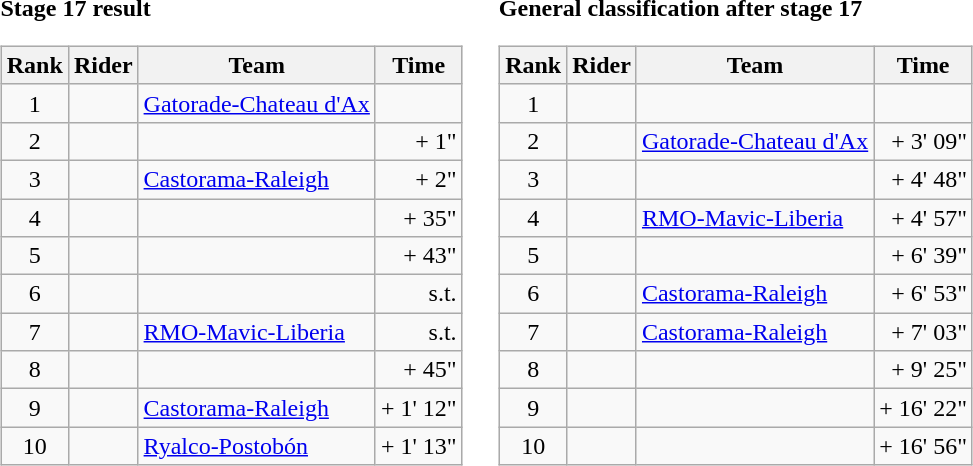<table>
<tr>
<td><strong>Stage 17 result</strong><br><table class="wikitable">
<tr>
<th scope="col">Rank</th>
<th scope="col">Rider</th>
<th scope="col">Team</th>
<th scope="col">Time</th>
</tr>
<tr>
<td style="text-align:center;">1</td>
<td></td>
<td><a href='#'>Gatorade-Chateau d'Ax</a></td>
<td style="text-align:right;"></td>
</tr>
<tr>
<td style="text-align:center;">2</td>
<td> </td>
<td></td>
<td style="text-align:right;">+ 1"</td>
</tr>
<tr>
<td style="text-align:center;">3</td>
<td></td>
<td><a href='#'>Castorama-Raleigh</a></td>
<td style="text-align:right;">+ 2"</td>
</tr>
<tr>
<td style="text-align:center;">4</td>
<td></td>
<td></td>
<td style="text-align:right;">+ 35"</td>
</tr>
<tr>
<td style="text-align:center;">5</td>
<td></td>
<td></td>
<td style="text-align:right;">+ 43"</td>
</tr>
<tr>
<td style="text-align:center;">6</td>
<td></td>
<td></td>
<td style="text-align:right;">s.t.</td>
</tr>
<tr>
<td style="text-align:center;">7</td>
<td></td>
<td><a href='#'>RMO-Mavic-Liberia</a></td>
<td style="text-align:right;">s.t.</td>
</tr>
<tr>
<td style="text-align:center;">8</td>
<td></td>
<td></td>
<td style="text-align:right;">+ 45"</td>
</tr>
<tr>
<td style="text-align:center;">9</td>
<td></td>
<td><a href='#'>Castorama-Raleigh</a></td>
<td style="text-align:right;">+ 1' 12"</td>
</tr>
<tr>
<td style="text-align:center;">10</td>
<td></td>
<td><a href='#'>Ryalco-Postobón</a></td>
<td style="text-align:right;">+ 1' 13"</td>
</tr>
</table>
</td>
<td></td>
<td><strong>General classification after stage 17</strong><br><table class="wikitable">
<tr>
<th scope="col">Rank</th>
<th scope="col">Rider</th>
<th scope="col">Team</th>
<th scope="col">Time</th>
</tr>
<tr>
<td style="text-align:center;">1</td>
<td> </td>
<td></td>
<td style="text-align:right;"></td>
</tr>
<tr>
<td style="text-align:center;">2</td>
<td></td>
<td><a href='#'>Gatorade-Chateau d'Ax</a></td>
<td style="text-align:right;">+ 3' 09"</td>
</tr>
<tr>
<td style="text-align:center;">3</td>
<td></td>
<td></td>
<td style="text-align:right;">+ 4' 48"</td>
</tr>
<tr>
<td style="text-align:center;">4</td>
<td></td>
<td><a href='#'>RMO-Mavic-Liberia</a></td>
<td style="text-align:right;">+ 4' 57"</td>
</tr>
<tr>
<td style="text-align:center;">5</td>
<td></td>
<td></td>
<td style="text-align:right;">+ 6' 39"</td>
</tr>
<tr>
<td style="text-align:center;">6</td>
<td></td>
<td><a href='#'>Castorama-Raleigh</a></td>
<td style="text-align:right;">+ 6' 53"</td>
</tr>
<tr>
<td style="text-align:center;">7</td>
<td></td>
<td><a href='#'>Castorama-Raleigh</a></td>
<td style="text-align:right;">+ 7' 03"</td>
</tr>
<tr>
<td style="text-align:center;">8</td>
<td></td>
<td></td>
<td style="text-align:right;">+ 9' 25"</td>
</tr>
<tr>
<td style="text-align:center;">9</td>
<td></td>
<td></td>
<td style="text-align:right;">+ 16' 22"</td>
</tr>
<tr>
<td style="text-align:center;">10</td>
<td></td>
<td></td>
<td style="text-align:right;">+ 16' 56"</td>
</tr>
</table>
</td>
</tr>
</table>
